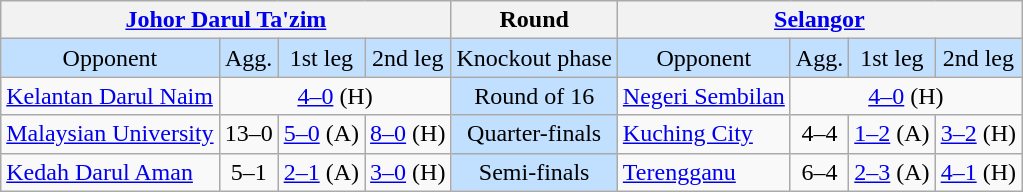<table class="wikitable" style="text-align:center">
<tr>
<th colspan="4"><a href='#'>Johor Darul Ta'zim</a></th>
<th>Round</th>
<th colspan="4"><a href='#'>Selangor</a></th>
</tr>
<tr style="background:#C1E0FF">
<td>Opponent</td>
<td>Agg.</td>
<td>1st leg</td>
<td>2nd leg</td>
<td>Knockout phase</td>
<td>Opponent</td>
<td>Agg.</td>
<td>1st leg</td>
<td>2nd leg</td>
</tr>
<tr>
<td style="text-align:left"><a href='#'>Kelantan Darul Naim</a></td>
<td colspan="3"><a href='#'>4–0</a> (H)</td>
<td style="background:#C1E0FF">Round of 16</td>
<td style="text-align:left"><a href='#'>Negeri Sembilan</a></td>
<td colspan="3"><a href='#'>4–0</a> (H)</td>
</tr>
<tr>
<td style="text-align:left"><a href='#'>Malaysian University</a></td>
<td>13–0</td>
<td><a href='#'>5–0</a> (A)</td>
<td><a href='#'>8–0</a> (H)</td>
<td style="background:#C1E0FF">Quarter-finals</td>
<td style="text-align:left"><a href='#'>Kuching City</a></td>
<td>4–4 </td>
<td><a href='#'>1–2</a> (A)</td>
<td><a href='#'>3–2</a>  (H)</td>
</tr>
<tr>
<td style="text-align:left"><a href='#'>Kedah Darul Aman</a></td>
<td>5–1</td>
<td><a href='#'>2–1</a> (A)</td>
<td><a href='#'>3–0</a> (H)</td>
<td style="background:#C1E0FF">Semi-finals</td>
<td style="text-align:left"><a href='#'>Terengganu</a></td>
<td>6–4</td>
<td><a href='#'>2–3</a> (A)</td>
<td><a href='#'>4–1</a> (H)</td>
</tr>
</table>
